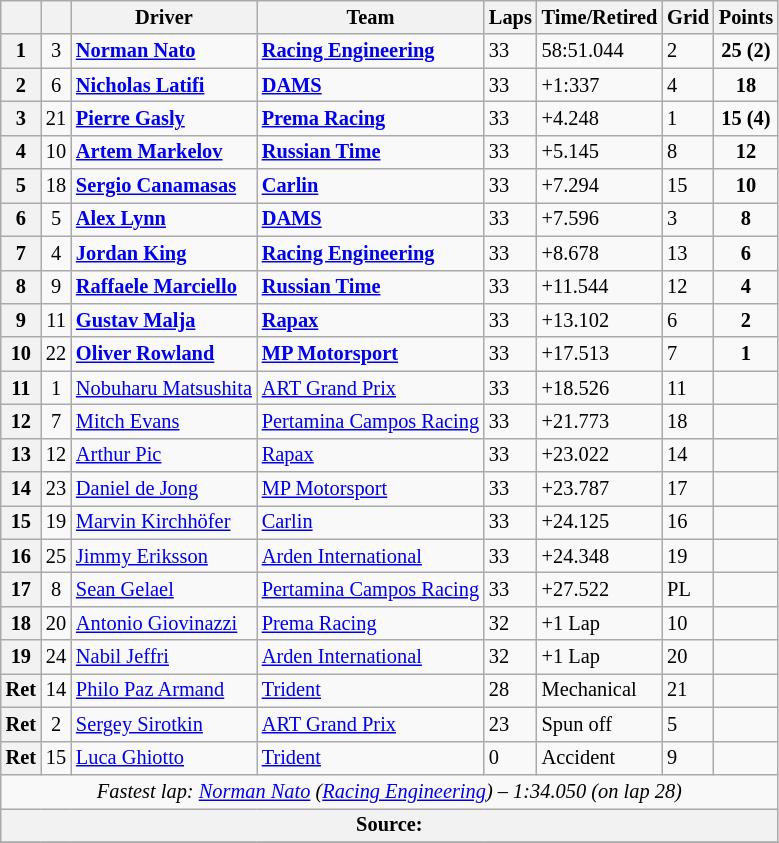<table class="wikitable" style="font-size:85%">
<tr>
<th></th>
<th></th>
<th>Driver</th>
<th>Team</th>
<th>Laps</th>
<th>Time/Retired</th>
<th>Grid</th>
<th>Points</th>
</tr>
<tr>
<th>1</th>
<td align="center">3</td>
<td> <strong><a href='#'>Norman Nato</a></strong></td>
<td><strong><a href='#'>Racing Engineering</a></strong></td>
<td>33</td>
<td>58:51.044</td>
<td>2</td>
<td align="center"><strong>25 (2)</strong></td>
</tr>
<tr>
<th>2</th>
<td align="center">6</td>
<td> <strong><a href='#'>Nicholas Latifi</a></strong></td>
<td><strong><a href='#'>DAMS</a></strong></td>
<td>33</td>
<td>+1:337</td>
<td>4</td>
<td align="center"><strong>18</strong></td>
</tr>
<tr>
<th>3</th>
<td align="center">21</td>
<td> <strong><a href='#'>Pierre Gasly</a></strong></td>
<td><strong><a href='#'>Prema Racing</a></strong></td>
<td>33</td>
<td>+4.248</td>
<td>1</td>
<td align="center"><strong>15 (4)</strong></td>
</tr>
<tr>
<th>4</th>
<td align="center">10</td>
<td> <strong><a href='#'>Artem Markelov</a></strong></td>
<td><strong><a href='#'>Russian Time</a></strong></td>
<td>33</td>
<td>+5.145</td>
<td>8</td>
<td align="center"><strong>12</strong></td>
</tr>
<tr>
<th>5</th>
<td align="center">18</td>
<td> <strong><a href='#'>Sergio Canamasas</a></strong></td>
<td><strong><a href='#'>Carlin</a></strong></td>
<td>33</td>
<td>+7.294</td>
<td>15</td>
<td align="center"><strong>10</strong></td>
</tr>
<tr>
<th>6</th>
<td align="center">5</td>
<td> <strong><a href='#'>Alex Lynn</a></strong></td>
<td><strong><a href='#'>DAMS</a></strong></td>
<td>33</td>
<td>+7.596</td>
<td>3</td>
<td align="center"><strong>8</strong></td>
</tr>
<tr>
<th>7</th>
<td align="center">4</td>
<td> <strong><a href='#'>Jordan King</a></strong></td>
<td><strong><a href='#'>Racing Engineering</a></strong></td>
<td>33</td>
<td>+8.678</td>
<td>13</td>
<td align="center"><strong>6</strong></td>
</tr>
<tr>
<th>8</th>
<td align="center">9</td>
<td> <strong><a href='#'>Raffaele Marciello</a></strong></td>
<td><strong><a href='#'>Russian Time</a></strong></td>
<td>33</td>
<td>+11.544</td>
<td>12</td>
<td align="center"><strong>4</strong></td>
</tr>
<tr>
<th>9</th>
<td align="center">11</td>
<td> <strong><a href='#'>Gustav Malja</a></strong></td>
<td><strong><a href='#'>Rapax</a></strong></td>
<td>33</td>
<td>+13.102</td>
<td>6</td>
<td align="center"><strong>2</strong></td>
</tr>
<tr>
<th>10</th>
<td align="center">22</td>
<td> <strong><a href='#'>Oliver Rowland</a></strong></td>
<td><strong><a href='#'>MP Motorsport</a></strong></td>
<td>33</td>
<td>+17.513</td>
<td>7</td>
<td align="center"><strong>1</strong></td>
</tr>
<tr>
<th>11</th>
<td align="center">1</td>
<td> <a href='#'>Nobuharu Matsushita</a></td>
<td><a href='#'>ART Grand Prix</a></td>
<td>33</td>
<td>+18.526</td>
<td>11</td>
<td></td>
</tr>
<tr>
<th>12</th>
<td align="center">7</td>
<td> <a href='#'>Mitch Evans</a></td>
<td><a href='#'>Pertamina Campos Racing</a></td>
<td>33</td>
<td>+21.773</td>
<td>18</td>
<td></td>
</tr>
<tr>
<th>13</th>
<td align="center">12</td>
<td> <a href='#'>Arthur Pic</a></td>
<td><a href='#'>Rapax</a></td>
<td>33</td>
<td>+23.022</td>
<td>14</td>
<td></td>
</tr>
<tr>
<th>14</th>
<td align="center">23</td>
<td> <a href='#'>Daniel de Jong</a></td>
<td><a href='#'>MP Motorsport</a></td>
<td>33</td>
<td>+23.787</td>
<td>17</td>
<td></td>
</tr>
<tr>
<th>15</th>
<td align="center">19</td>
<td> <a href='#'>Marvin Kirchhöfer</a></td>
<td><a href='#'>Carlin</a></td>
<td>33</td>
<td>+24.125</td>
<td>16</td>
<td></td>
</tr>
<tr>
<th>16</th>
<td align="center">25</td>
<td> <a href='#'>Jimmy Eriksson</a></td>
<td><a href='#'>Arden International</a></td>
<td>33</td>
<td>+24.348</td>
<td>19</td>
<td></td>
</tr>
<tr>
<th>17</th>
<td align="center">8</td>
<td> <a href='#'>Sean Gelael</a></td>
<td><a href='#'>Pertamina Campos Racing</a></td>
<td>33</td>
<td>+27.522</td>
<td>PL</td>
<td></td>
</tr>
<tr>
<th>18</th>
<td align="center">20</td>
<td> <a href='#'>Antonio Giovinazzi</a></td>
<td><a href='#'>Prema Racing</a></td>
<td>32</td>
<td>+1 Lap</td>
<td>10</td>
<td></td>
</tr>
<tr>
<th>19</th>
<td align="center">24</td>
<td> <a href='#'>Nabil Jeffri</a></td>
<td><a href='#'>Arden International</a></td>
<td>32</td>
<td>+1 Lap</td>
<td>20</td>
<td></td>
</tr>
<tr>
<th>Ret</th>
<td align="center">14</td>
<td> <a href='#'>Philo Paz Armand</a></td>
<td><a href='#'>Trident</a></td>
<td>28</td>
<td>Mechanical</td>
<td>21</td>
<td></td>
</tr>
<tr>
<th>Ret</th>
<td align="center">2</td>
<td> <a href='#'>Sergey Sirotkin</a></td>
<td><a href='#'>ART Grand Prix</a></td>
<td>23</td>
<td>Spun off</td>
<td>5</td>
<td></td>
</tr>
<tr>
<th>Ret</th>
<td align="center">15</td>
<td> <a href='#'>Luca Ghiotto</a></td>
<td><a href='#'>Trident</a></td>
<td>0</td>
<td>Accident</td>
<td>9</td>
<td></td>
</tr>
<tr>
<td colspan="8" align="center"><em>Fastest lap:  <a href='#'>Norman Nato</a> (<a href='#'>Racing Engineering</a>) – 1:34.050 (on lap 28)</em></td>
</tr>
<tr>
<th colspan="8">Source:</th>
</tr>
<tr>
</tr>
</table>
